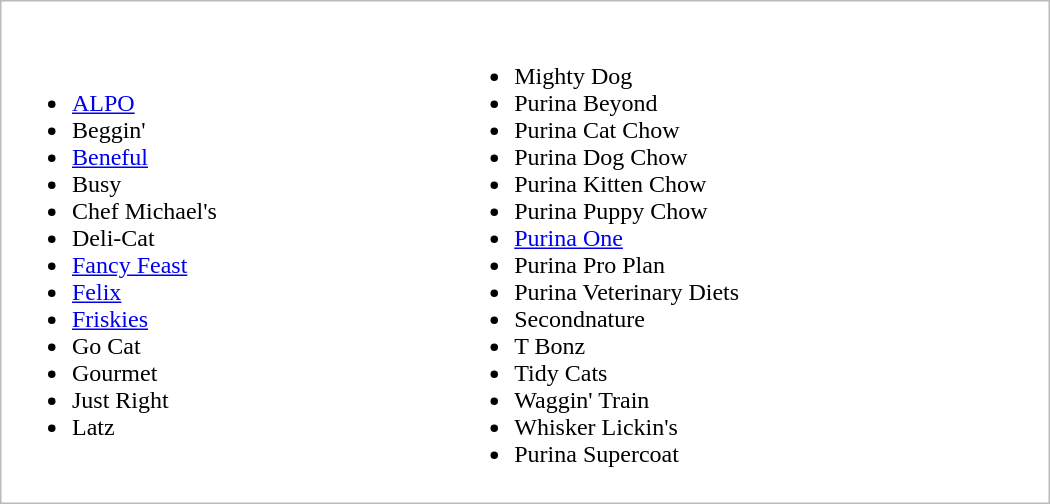<table cellpadding=5 style="border:1px solid #BBB" width="700" align="center">
<tr>
<td><br><ul><li><a href='#'>ALPO</a></li><li>Beggin'</li><li><a href='#'>Beneful</a></li><li>Busy</li><li>Chef Michael's</li><li>Deli-Cat</li><li><a href='#'>Fancy Feast</a></li><li><a href='#'>Felix</a></li><li><a href='#'>Friskies</a></li><li>Go Cat</li><li>Gourmet</li><li>Just Right</li><li>Latz</li></ul></td>
<td><br><ul><li>Mighty Dog</li><li>Purina Beyond</li><li>Purina Cat Chow</li><li>Purina Dog Chow</li><li>Purina Kitten Chow</li><li>Purina Puppy Chow</li><li><a href='#'>Purina One</a></li><li>Purina Pro Plan</li><li>Purina Veterinary Diets</li><li>Secondnature</li><li>T Bonz</li><li>Tidy Cats</li><li>Waggin' Train</li><li>Whisker Lickin's</li><li>Purina Supercoat</li></ul></td>
</tr>
</table>
